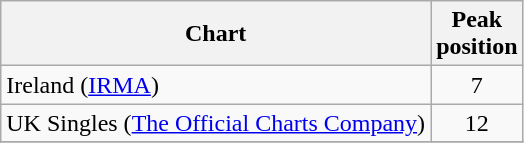<table class="wikitable">
<tr>
<th>Chart</th>
<th>Peak<br>position</th>
</tr>
<tr>
<td>Ireland (<a href='#'>IRMA</a>)</td>
<td align="center">7</td>
</tr>
<tr>
<td>UK Singles (<a href='#'>The Official Charts Company</a>)</td>
<td align="center">12</td>
</tr>
<tr>
</tr>
</table>
